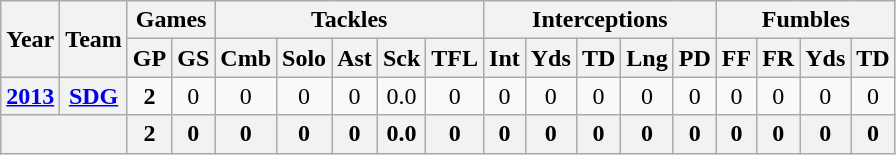<table class="wikitable" style="text-align:center">
<tr>
<th rowspan="2">Year</th>
<th rowspan="2">Team</th>
<th colspan="2">Games</th>
<th colspan="5">Tackles</th>
<th colspan="5">Interceptions</th>
<th colspan="4">Fumbles</th>
</tr>
<tr>
<th>GP</th>
<th>GS</th>
<th>Cmb</th>
<th>Solo</th>
<th>Ast</th>
<th>Sck</th>
<th>TFL</th>
<th>Int</th>
<th>Yds</th>
<th>TD</th>
<th>Lng</th>
<th>PD</th>
<th>FF</th>
<th>FR</th>
<th>Yds</th>
<th>TD</th>
</tr>
<tr>
<th><a href='#'>2013</a></th>
<th><a href='#'>SDG</a></th>
<td><strong>2</strong></td>
<td>0</td>
<td>0</td>
<td>0</td>
<td>0</td>
<td>0.0</td>
<td>0</td>
<td>0</td>
<td>0</td>
<td>0</td>
<td>0</td>
<td>0</td>
<td>0</td>
<td>0</td>
<td>0</td>
<td>0</td>
</tr>
<tr>
<th colspan="2"></th>
<th>2</th>
<th>0</th>
<th>0</th>
<th>0</th>
<th>0</th>
<th>0.0</th>
<th>0</th>
<th>0</th>
<th>0</th>
<th>0</th>
<th>0</th>
<th>0</th>
<th>0</th>
<th>0</th>
<th>0</th>
<th>0</th>
</tr>
</table>
